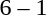<table style="text-align:center">
<tr>
<th width=200></th>
<th width=100></th>
<th width=200></th>
</tr>
<tr>
<td align=right><strong></strong></td>
<td>6 – 1</td>
<td align=left></td>
</tr>
</table>
